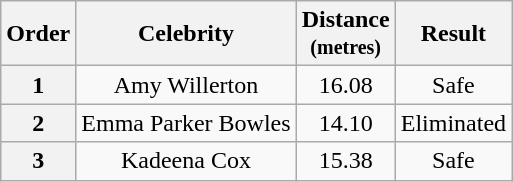<table class="wikitable plainrowheaders" style="text-align:center;">
<tr>
<th>Order</th>
<th>Celebrity</th>
<th>Distance<br><small>(metres)</small></th>
<th>Result</th>
</tr>
<tr>
<th>1</th>
<td>Amy Willerton</td>
<td>16.08</td>
<td>Safe</td>
</tr>
<tr>
<th>2</th>
<td>Emma Parker Bowles</td>
<td>14.10</td>
<td>Eliminated</td>
</tr>
<tr>
<th>3</th>
<td>Kadeena Cox</td>
<td>15.38</td>
<td>Safe</td>
</tr>
</table>
